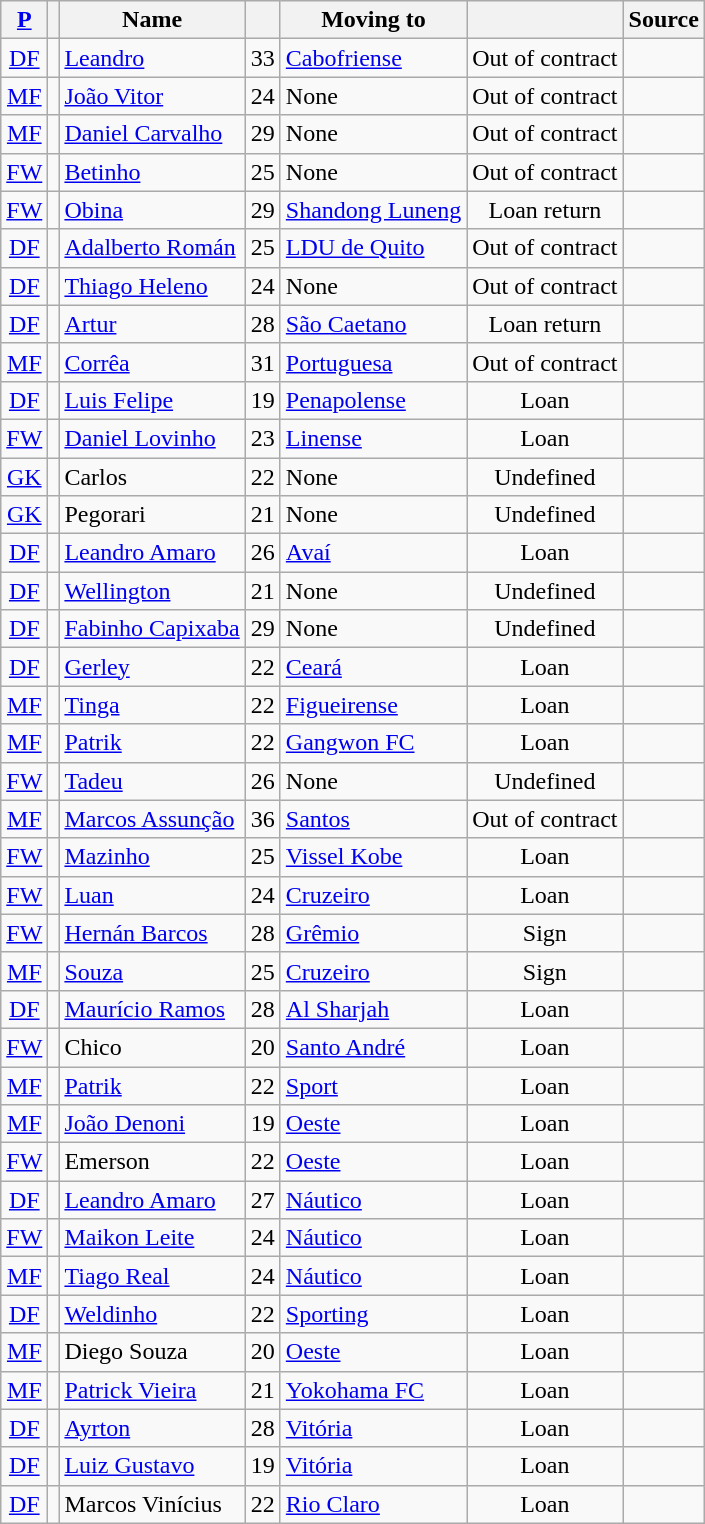<table class="wikitable sortable" style="text-align:center;">
<tr>
<th><a href='#'>P</a></th>
<th></th>
<th>Name</th>
<th></th>
<th>Moving to</th>
<th></th>
<th>Source</th>
</tr>
<tr>
<td><a href='#'>DF</a></td>
<td></td>
<td style="text-align:left;"><a href='#'>Leandro</a></td>
<td>33</td>
<td style="text-align:left;"> <a href='#'>Cabofriense</a></td>
<td>Out of contract</td>
<td></td>
</tr>
<tr>
<td><a href='#'>MF</a></td>
<td></td>
<td style="text-align:left;"><a href='#'>João Vitor</a></td>
<td>24</td>
<td style="text-align:left;">None</td>
<td>Out of contract</td>
<td></td>
</tr>
<tr>
<td><a href='#'>MF</a></td>
<td></td>
<td style="text-align:left;"><a href='#'>Daniel Carvalho</a></td>
<td>29</td>
<td style="text-align:left;">None</td>
<td>Out of contract</td>
<td></td>
</tr>
<tr>
<td><a href='#'>FW</a></td>
<td></td>
<td style="text-align:left;"><a href='#'>Betinho</a></td>
<td>25</td>
<td style="text-align:left;">None</td>
<td>Out of contract</td>
<td></td>
</tr>
<tr>
<td><a href='#'>FW</a></td>
<td></td>
<td style="text-align:left;"><a href='#'>Obina</a></td>
<td>29</td>
<td style="text-align:left;"> <a href='#'>Shandong Luneng</a></td>
<td>Loan return</td>
<td></td>
</tr>
<tr>
<td><a href='#'>DF</a></td>
<td></td>
<td style="text-align:left;"><a href='#'>Adalberto Román</a></td>
<td>25</td>
<td style="text-align:left;"> <a href='#'>LDU de Quito</a></td>
<td>Out of contract</td>
<td></td>
</tr>
<tr>
<td><a href='#'>DF</a></td>
<td></td>
<td style="text-align:left;"><a href='#'>Thiago Heleno</a></td>
<td>24</td>
<td style="text-align:left;">None</td>
<td>Out of contract</td>
<td></td>
</tr>
<tr>
<td><a href='#'>DF</a></td>
<td></td>
<td style="text-align:left;"><a href='#'>Artur</a></td>
<td>28</td>
<td style="text-align:left;"> <a href='#'>São Caetano</a></td>
<td>Loan return</td>
<td></td>
</tr>
<tr>
<td><a href='#'>MF</a></td>
<td></td>
<td style="text-align:left;"><a href='#'>Corrêa</a></td>
<td>31</td>
<td style="text-align:left;"> <a href='#'>Portuguesa</a></td>
<td>Out of contract</td>
<td></td>
</tr>
<tr>
<td><a href='#'>DF</a></td>
<td></td>
<td style="text-align:left;"><a href='#'>Luis Felipe</a></td>
<td>19</td>
<td style="text-align:left;"> <a href='#'>Penapolense</a></td>
<td>Loan</td>
<td></td>
</tr>
<tr>
<td><a href='#'>FW</a></td>
<td></td>
<td style="text-align:left;"><a href='#'>Daniel Lovinho</a></td>
<td>23</td>
<td style="text-align:left;"> <a href='#'>Linense</a></td>
<td>Loan</td>
<td></td>
</tr>
<tr>
<td><a href='#'>GK</a></td>
<td></td>
<td style="text-align:left;">Carlos</td>
<td>22</td>
<td style="text-align:left;">None</td>
<td>Undefined</td>
<td></td>
</tr>
<tr>
<td><a href='#'>GK</a></td>
<td></td>
<td style="text-align:left;">Pegorari</td>
<td>21</td>
<td style="text-align:left;">None</td>
<td>Undefined</td>
<td></td>
</tr>
<tr>
<td><a href='#'>DF</a></td>
<td></td>
<td style="text-align:left;"><a href='#'>Leandro Amaro</a></td>
<td>26</td>
<td style="text-align:left;"> <a href='#'>Avaí</a></td>
<td>Loan</td>
<td></td>
</tr>
<tr>
<td><a href='#'>DF</a></td>
<td></td>
<td style="text-align:left;"><a href='#'>Wellington</a></td>
<td>21</td>
<td style="text-align:left;">None</td>
<td>Undefined</td>
<td></td>
</tr>
<tr>
<td><a href='#'>DF</a></td>
<td></td>
<td style="text-align:left;"><a href='#'>Fabinho Capixaba</a></td>
<td>29</td>
<td style="text-align:left;">None</td>
<td>Undefined</td>
<td></td>
</tr>
<tr>
<td><a href='#'>DF</a></td>
<td></td>
<td style="text-align:left;"><a href='#'>Gerley</a></td>
<td>22</td>
<td style="text-align:left;"> <a href='#'>Ceará</a></td>
<td>Loan</td>
<td></td>
</tr>
<tr>
<td><a href='#'>MF</a></td>
<td></td>
<td style="text-align:left;"><a href='#'>Tinga</a></td>
<td>22</td>
<td style="text-align:left;"> <a href='#'>Figueirense</a></td>
<td>Loan</td>
<td></td>
</tr>
<tr>
<td><a href='#'>MF</a></td>
<td></td>
<td style="text-align:left;"><a href='#'>Patrik</a></td>
<td>22</td>
<td style="text-align:left;"> <a href='#'>Gangwon FC</a></td>
<td>Loan</td>
<td></td>
</tr>
<tr>
<td><a href='#'>FW</a></td>
<td></td>
<td style="text-align:left;"><a href='#'>Tadeu</a></td>
<td>26</td>
<td style="text-align:left;">None</td>
<td>Undefined</td>
<td></td>
</tr>
<tr>
<td><a href='#'>MF</a></td>
<td></td>
<td style="text-align:left;"><a href='#'>Marcos Assunção</a></td>
<td>36</td>
<td style="text-align:left;"> <a href='#'>Santos</a></td>
<td>Out of contract</td>
<td></td>
</tr>
<tr>
<td><a href='#'>FW</a></td>
<td></td>
<td style="text-align:left;"><a href='#'>Mazinho</a></td>
<td>25</td>
<td style="text-align:left;"> <a href='#'>Vissel Kobe</a></td>
<td>Loan</td>
<td></td>
</tr>
<tr>
<td><a href='#'>FW</a></td>
<td></td>
<td style="text-align:left;"><a href='#'>Luan</a></td>
<td>24</td>
<td style="text-align:left;"> <a href='#'>Cruzeiro</a></td>
<td>Loan</td>
<td></td>
</tr>
<tr>
<td><a href='#'>FW</a></td>
<td></td>
<td style="text-align:left;"><a href='#'>Hernán Barcos</a></td>
<td>28</td>
<td style="text-align:left;"> <a href='#'>Grêmio</a></td>
<td>Sign</td>
<td></td>
</tr>
<tr>
<td><a href='#'>MF</a></td>
<td></td>
<td style="text-align:left;"><a href='#'>Souza</a></td>
<td>25</td>
<td style="text-align:left;"> <a href='#'>Cruzeiro</a></td>
<td>Sign</td>
<td></td>
</tr>
<tr>
<td><a href='#'>DF</a></td>
<td></td>
<td style="text-align:left;"><a href='#'>Maurício Ramos</a></td>
<td>28</td>
<td style="text-align:left;"> <a href='#'>Al Sharjah</a></td>
<td>Loan</td>
<td></td>
</tr>
<tr>
<td><a href='#'>FW</a></td>
<td></td>
<td style="text-align:left;">Chico</td>
<td>20</td>
<td style="text-align:left;"> <a href='#'>Santo André</a></td>
<td>Loan</td>
<td></td>
</tr>
<tr>
<td><a href='#'>MF</a></td>
<td></td>
<td style="text-align:left;"><a href='#'>Patrik</a></td>
<td>22</td>
<td style="text-align:left;"> <a href='#'>Sport</a></td>
<td>Loan</td>
<td></td>
</tr>
<tr>
<td><a href='#'>MF</a></td>
<td></td>
<td style="text-align:left;"><a href='#'>João Denoni</a></td>
<td>19</td>
<td style="text-align:left;"> <a href='#'>Oeste</a></td>
<td>Loan</td>
<td></td>
</tr>
<tr>
<td><a href='#'>FW</a></td>
<td></td>
<td style="text-align:left;">Emerson</td>
<td>22</td>
<td style="text-align:left;"> <a href='#'>Oeste</a></td>
<td>Loan</td>
<td></td>
</tr>
<tr>
<td><a href='#'>DF</a></td>
<td></td>
<td style="text-align:left;"><a href='#'>Leandro Amaro</a></td>
<td>27</td>
<td style="text-align:left;"> <a href='#'>Náutico</a></td>
<td>Loan</td>
<td></td>
</tr>
<tr>
<td><a href='#'>FW</a></td>
<td></td>
<td style="text-align:left;"><a href='#'>Maikon Leite</a></td>
<td>24</td>
<td style="text-align:left;"> <a href='#'>Náutico</a></td>
<td>Loan</td>
<td></td>
</tr>
<tr>
<td><a href='#'>MF</a></td>
<td></td>
<td style="text-align:left;"><a href='#'>Tiago Real</a></td>
<td>24</td>
<td style="text-align:left;"> <a href='#'>Náutico</a></td>
<td>Loan</td>
<td></td>
</tr>
<tr>
<td><a href='#'>DF</a></td>
<td></td>
<td style="text-align:left;"><a href='#'>Weldinho</a></td>
<td>22</td>
<td style="text-align:left;"> <a href='#'>Sporting</a></td>
<td>Loan</td>
<td></td>
</tr>
<tr>
<td><a href='#'>MF</a></td>
<td></td>
<td style="text-align:left;">Diego Souza</td>
<td>20</td>
<td style="text-align:left;"> <a href='#'>Oeste</a></td>
<td>Loan</td>
<td></td>
</tr>
<tr>
<td><a href='#'>MF</a></td>
<td></td>
<td style="text-align:left;"><a href='#'>Patrick Vieira</a></td>
<td>21</td>
<td style="text-align:left;"> <a href='#'>Yokohama FC</a></td>
<td>Loan</td>
<td></td>
</tr>
<tr>
<td><a href='#'>DF</a></td>
<td></td>
<td style="text-align:left;"><a href='#'>Ayrton</a></td>
<td>28</td>
<td style="text-align:left;"> <a href='#'>Vitória</a></td>
<td>Loan</td>
<td></td>
</tr>
<tr>
<td><a href='#'>DF</a></td>
<td></td>
<td style="text-align:left;"><a href='#'>Luiz Gustavo</a></td>
<td>19</td>
<td style="text-align:left;"> <a href='#'>Vitória</a></td>
<td>Loan</td>
<td></td>
</tr>
<tr>
<td><a href='#'>DF</a></td>
<td></td>
<td style="text-align:left;">Marcos Vinícius</td>
<td>22</td>
<td style="text-align:left;"> <a href='#'>Rio Claro</a></td>
<td>Loan</td>
<td></td>
</tr>
</table>
